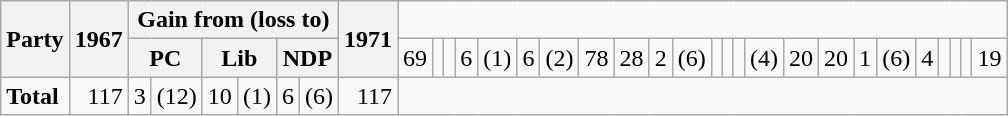<table class="wikitable" style="text-align:right">
<tr>
<th rowspan="2" colspan="2">Party</th>
<th rowspan="2" style="width:1em;">1967</th>
<th colspan="6">Gain from (loss to)</th>
<th rowspan="2" style="width:1em;">1971</th>
</tr>
<tr>
<th colspan="2">PC</th>
<th colspan="2">Lib</th>
<th colspan="2">NDP<br></th>
<td>69</td>
<td></td>
<td></td>
<td>6</td>
<td>(1)</td>
<td>6</td>
<td>(2)</td>
<td>78<br></td>
<td>28</td>
<td>2</td>
<td>(6)</td>
<td></td>
<td></td>
<td></td>
<td>(4)</td>
<td>20<br></td>
<td>20</td>
<td>1</td>
<td>(6)</td>
<td>4</td>
<td></td>
<td></td>
<td></td>
<td>19</td>
</tr>
<tr>
<td colspan="2" style="text-align:left;"><strong>Total</strong></td>
<td>117</td>
<td>3</td>
<td>(12)</td>
<td>10</td>
<td>(1)</td>
<td>6</td>
<td>(6)</td>
<td>117</td>
</tr>
</table>
